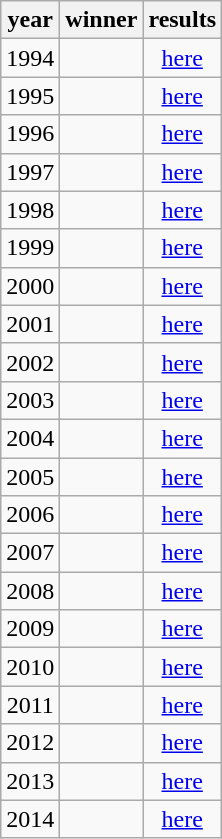<table class="wikitable" border="1" style="text-align:center">
<tr>
<th>year</th>
<th>winner</th>
<th>results</th>
</tr>
<tr>
<td>1994</td>
<td align=left></td>
<td><a href='#'>here</a></td>
</tr>
<tr>
<td>1995</td>
<td align=left></td>
<td><a href='#'>here</a></td>
</tr>
<tr>
<td>1996</td>
<td align=left></td>
<td><a href='#'>here</a></td>
</tr>
<tr>
<td>1997</td>
<td align=left></td>
<td><a href='#'>here</a></td>
</tr>
<tr>
<td>1998</td>
<td align=left></td>
<td><a href='#'>here</a></td>
</tr>
<tr>
<td>1999</td>
<td align=left></td>
<td><a href='#'>here</a></td>
</tr>
<tr>
<td>2000</td>
<td align=left></td>
<td><a href='#'>here</a></td>
</tr>
<tr>
<td>2001</td>
<td align=left></td>
<td><a href='#'>here</a></td>
</tr>
<tr>
<td>2002</td>
<td align=left></td>
<td><a href='#'>here</a></td>
</tr>
<tr>
<td>2003</td>
<td align=left></td>
<td><a href='#'>here</a></td>
</tr>
<tr>
<td>2004</td>
<td align=left></td>
<td><a href='#'>here</a></td>
</tr>
<tr>
<td>2005</td>
<td align=left></td>
<td><a href='#'>here</a></td>
</tr>
<tr>
<td>2006</td>
<td align=left></td>
<td><a href='#'>here</a></td>
</tr>
<tr>
<td>2007</td>
<td align=left></td>
<td><a href='#'>here</a></td>
</tr>
<tr>
<td>2008</td>
<td align=left></td>
<td><a href='#'>here</a></td>
</tr>
<tr>
<td>2009</td>
<td align=left></td>
<td><a href='#'>here</a></td>
</tr>
<tr>
<td>2010</td>
<td align=left></td>
<td><a href='#'>here</a></td>
</tr>
<tr>
<td>2011</td>
<td align=left></td>
<td><a href='#'>here</a></td>
</tr>
<tr>
<td>2012</td>
<td align=left></td>
<td><a href='#'>here</a></td>
</tr>
<tr>
<td>2013</td>
<td align=left></td>
<td><a href='#'>here</a></td>
</tr>
<tr>
<td>2014</td>
<td align=left></td>
<td><a href='#'>here</a></td>
</tr>
</table>
